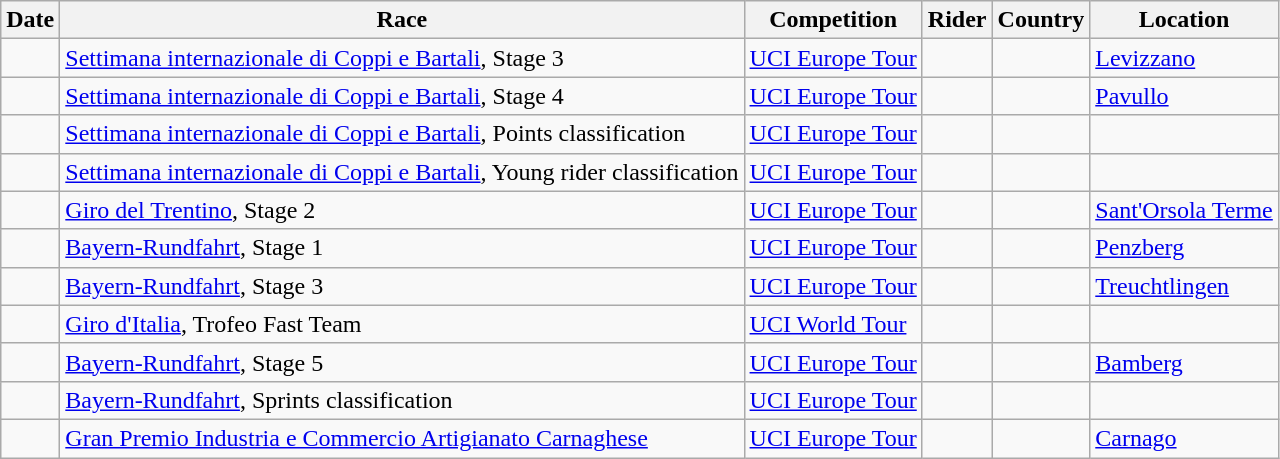<table class="wikitable sortable">
<tr>
<th>Date</th>
<th>Race</th>
<th>Competition</th>
<th>Rider</th>
<th>Country</th>
<th>Location</th>
</tr>
<tr>
<td></td>
<td><a href='#'>Settimana internazionale di Coppi e Bartali</a>, Stage 3</td>
<td><a href='#'>UCI Europe Tour</a></td>
<td></td>
<td></td>
<td><a href='#'>Levizzano</a></td>
</tr>
<tr>
<td></td>
<td><a href='#'>Settimana internazionale di Coppi e Bartali</a>, Stage 4</td>
<td><a href='#'>UCI Europe Tour</a></td>
<td></td>
<td></td>
<td><a href='#'>Pavullo</a></td>
</tr>
<tr>
<td></td>
<td><a href='#'>Settimana internazionale di Coppi e Bartali</a>, Points classification</td>
<td><a href='#'>UCI Europe Tour</a></td>
<td></td>
<td></td>
<td></td>
</tr>
<tr>
<td></td>
<td><a href='#'>Settimana internazionale di Coppi e Bartali</a>, Young rider classification</td>
<td><a href='#'>UCI Europe Tour</a></td>
<td></td>
<td></td>
<td></td>
</tr>
<tr>
<td></td>
<td><a href='#'>Giro del Trentino</a>, Stage 2</td>
<td><a href='#'>UCI Europe Tour</a></td>
<td></td>
<td></td>
<td><a href='#'>Sant'Orsola Terme</a></td>
</tr>
<tr>
<td></td>
<td><a href='#'>Bayern-Rundfahrt</a>, Stage 1</td>
<td><a href='#'>UCI Europe Tour</a></td>
<td></td>
<td></td>
<td><a href='#'>Penzberg</a></td>
</tr>
<tr>
<td></td>
<td><a href='#'>Bayern-Rundfahrt</a>, Stage 3</td>
<td><a href='#'>UCI Europe Tour</a></td>
<td></td>
<td></td>
<td><a href='#'>Treuchtlingen</a></td>
</tr>
<tr>
<td></td>
<td><a href='#'>Giro d'Italia</a>, Trofeo Fast Team</td>
<td><a href='#'>UCI World Tour</a></td>
<td align="center"></td>
<td></td>
<td></td>
</tr>
<tr>
<td></td>
<td><a href='#'>Bayern-Rundfahrt</a>, Stage 5</td>
<td><a href='#'>UCI Europe Tour</a></td>
<td></td>
<td></td>
<td><a href='#'>Bamberg</a></td>
</tr>
<tr>
<td></td>
<td><a href='#'>Bayern-Rundfahrt</a>, Sprints classification</td>
<td><a href='#'>UCI Europe Tour</a></td>
<td></td>
<td></td>
<td></td>
</tr>
<tr>
<td></td>
<td><a href='#'>Gran Premio Industria e Commercio Artigianato Carnaghese</a></td>
<td><a href='#'>UCI Europe Tour</a></td>
<td></td>
<td></td>
<td><a href='#'>Carnago</a></td>
</tr>
</table>
